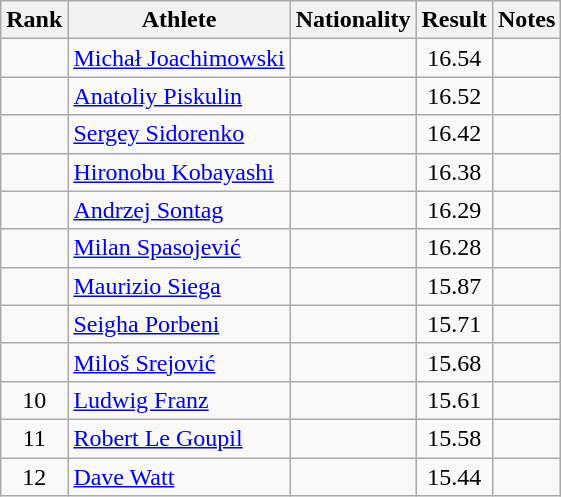<table class="wikitable sortable" style="text-align:center">
<tr>
<th>Rank</th>
<th>Athlete</th>
<th>Nationality</th>
<th>Result</th>
<th>Notes</th>
</tr>
<tr>
<td></td>
<td align=left><a href='#'>Michał Joachimowski</a></td>
<td align=left></td>
<td>16.54</td>
<td></td>
</tr>
<tr>
<td></td>
<td align=left><a href='#'>Anatoliy Piskulin</a></td>
<td align=left></td>
<td>16.52</td>
<td></td>
</tr>
<tr>
<td></td>
<td align=left><a href='#'>Sergey Sidorenko</a></td>
<td align=left></td>
<td>16.42</td>
<td></td>
</tr>
<tr>
<td></td>
<td align=left><a href='#'>Hironobu Kobayashi</a></td>
<td align=left></td>
<td>16.38</td>
<td></td>
</tr>
<tr>
<td></td>
<td align=left><a href='#'>Andrzej Sontag</a></td>
<td align=left></td>
<td>16.29</td>
<td></td>
</tr>
<tr>
<td></td>
<td align=left><a href='#'>Milan Spasojević</a></td>
<td align=left></td>
<td>16.28</td>
<td></td>
</tr>
<tr>
<td></td>
<td align=left><a href='#'>Maurizio Siega</a></td>
<td align=left></td>
<td>15.87</td>
<td></td>
</tr>
<tr>
<td></td>
<td align=left><a href='#'>Seigha Porbeni</a></td>
<td align=left></td>
<td>15.71</td>
<td></td>
</tr>
<tr>
<td></td>
<td align=left><a href='#'>Miloš Srejović</a></td>
<td align=left></td>
<td>15.68</td>
<td></td>
</tr>
<tr>
<td>10</td>
<td align=left><a href='#'>Ludwig Franz</a></td>
<td align=left></td>
<td>15.61</td>
<td></td>
</tr>
<tr>
<td>11</td>
<td align=left><a href='#'>Robert Le Goupil</a></td>
<td align=left></td>
<td>15.58</td>
<td></td>
</tr>
<tr>
<td>12</td>
<td align=left><a href='#'>Dave Watt</a></td>
<td align=left></td>
<td>15.44</td>
<td></td>
</tr>
</table>
